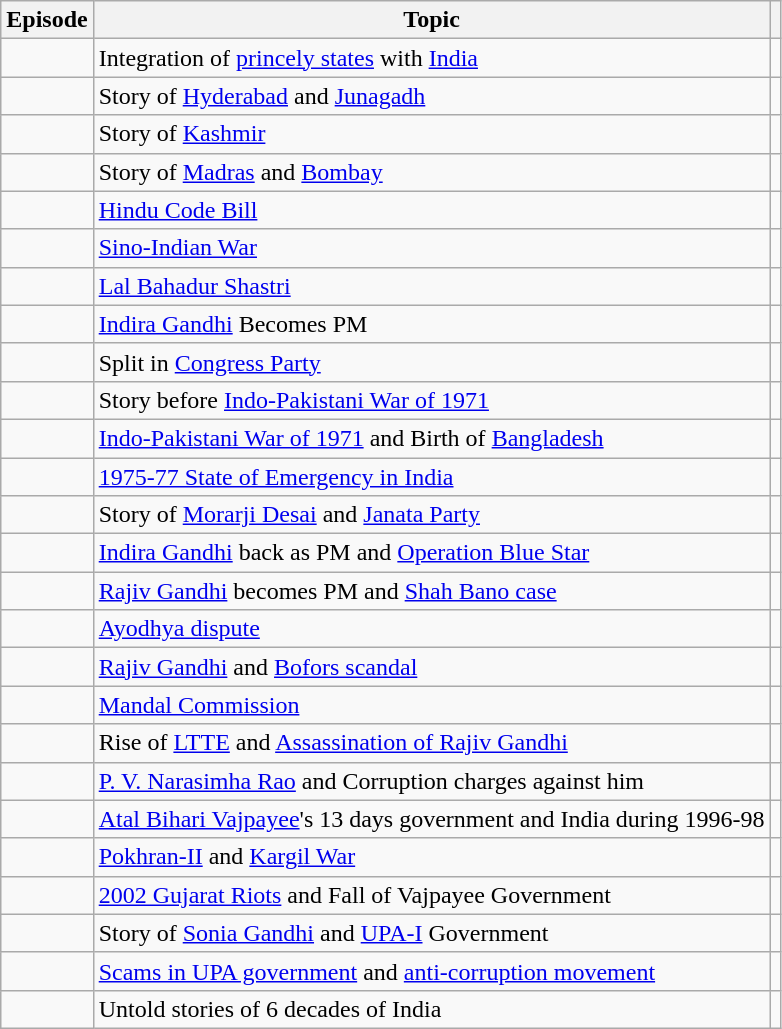<table class="wikitable">
<tr>
<th>Episode</th>
<th>Topic</th>
<th></th>
</tr>
<tr>
<td></td>
<td>Integration of <a href='#'>princely states</a> with <a href='#'>India</a></td>
<td></td>
</tr>
<tr>
<td></td>
<td>Story of <a href='#'>Hyderabad</a> and <a href='#'>Junagadh</a></td>
<td></td>
</tr>
<tr>
<td></td>
<td>Story of <a href='#'>Kashmir</a></td>
<td></td>
</tr>
<tr>
<td></td>
<td>Story of <a href='#'>Madras</a> and <a href='#'>Bombay</a></td>
<td></td>
</tr>
<tr>
<td></td>
<td><a href='#'>Hindu Code Bill</a></td>
<td></td>
</tr>
<tr>
<td></td>
<td><a href='#'>Sino-Indian War</a></td>
<td></td>
</tr>
<tr>
<td></td>
<td><a href='#'>Lal Bahadur Shastri</a></td>
<td></td>
</tr>
<tr>
<td></td>
<td><a href='#'>Indira Gandhi</a> Becomes PM</td>
<td></td>
</tr>
<tr>
<td></td>
<td>Split in <a href='#'>Congress Party</a></td>
<td></td>
</tr>
<tr>
<td></td>
<td>Story before <a href='#'>Indo-Pakistani War of 1971</a></td>
<td></td>
</tr>
<tr>
<td></td>
<td><a href='#'>Indo-Pakistani War of 1971</a> and Birth of <a href='#'>Bangladesh</a></td>
<td></td>
</tr>
<tr>
<td></td>
<td><a href='#'>1975-77 State of Emergency in India</a></td>
<td></td>
</tr>
<tr>
<td></td>
<td>Story of <a href='#'>Morarji Desai</a> and <a href='#'>Janata Party</a></td>
<td></td>
</tr>
<tr>
<td></td>
<td><a href='#'>Indira Gandhi</a> back as PM and <a href='#'>Operation Blue Star</a></td>
<td></td>
</tr>
<tr>
<td></td>
<td><a href='#'>Rajiv Gandhi</a> becomes PM and <a href='#'>Shah Bano case</a></td>
<td></td>
</tr>
<tr>
<td></td>
<td><a href='#'>Ayodhya dispute</a></td>
<td></td>
</tr>
<tr>
<td></td>
<td><a href='#'>Rajiv Gandhi</a> and <a href='#'>Bofors scandal</a></td>
<td></td>
</tr>
<tr>
<td></td>
<td><a href='#'>Mandal Commission</a></td>
<td></td>
</tr>
<tr>
<td></td>
<td>Rise of <a href='#'>LTTE</a> and <a href='#'>Assassination of Rajiv Gandhi</a></td>
<td></td>
</tr>
<tr>
<td></td>
<td><a href='#'>P. V. Narasimha Rao</a> and Corruption charges against him</td>
<td></td>
</tr>
<tr>
<td></td>
<td><a href='#'>Atal Bihari Vajpayee</a>'s 13 days government and India during 1996-98</td>
<td></td>
</tr>
<tr>
<td></td>
<td><a href='#'>Pokhran-II</a> and <a href='#'>Kargil War</a></td>
<td></td>
</tr>
<tr>
<td></td>
<td><a href='#'>2002 Gujarat Riots</a> and Fall of Vajpayee Government</td>
<td></td>
</tr>
<tr>
<td></td>
<td>Story of <a href='#'>Sonia Gandhi</a> and <a href='#'>UPA-I</a> Government</td>
<td></td>
</tr>
<tr>
<td></td>
<td><a href='#'>Scams in UPA government</a> and <a href='#'>anti-corruption movement</a></td>
<td></td>
</tr>
<tr>
<td></td>
<td>Untold stories of 6 decades of India</td>
<td></td>
</tr>
</table>
